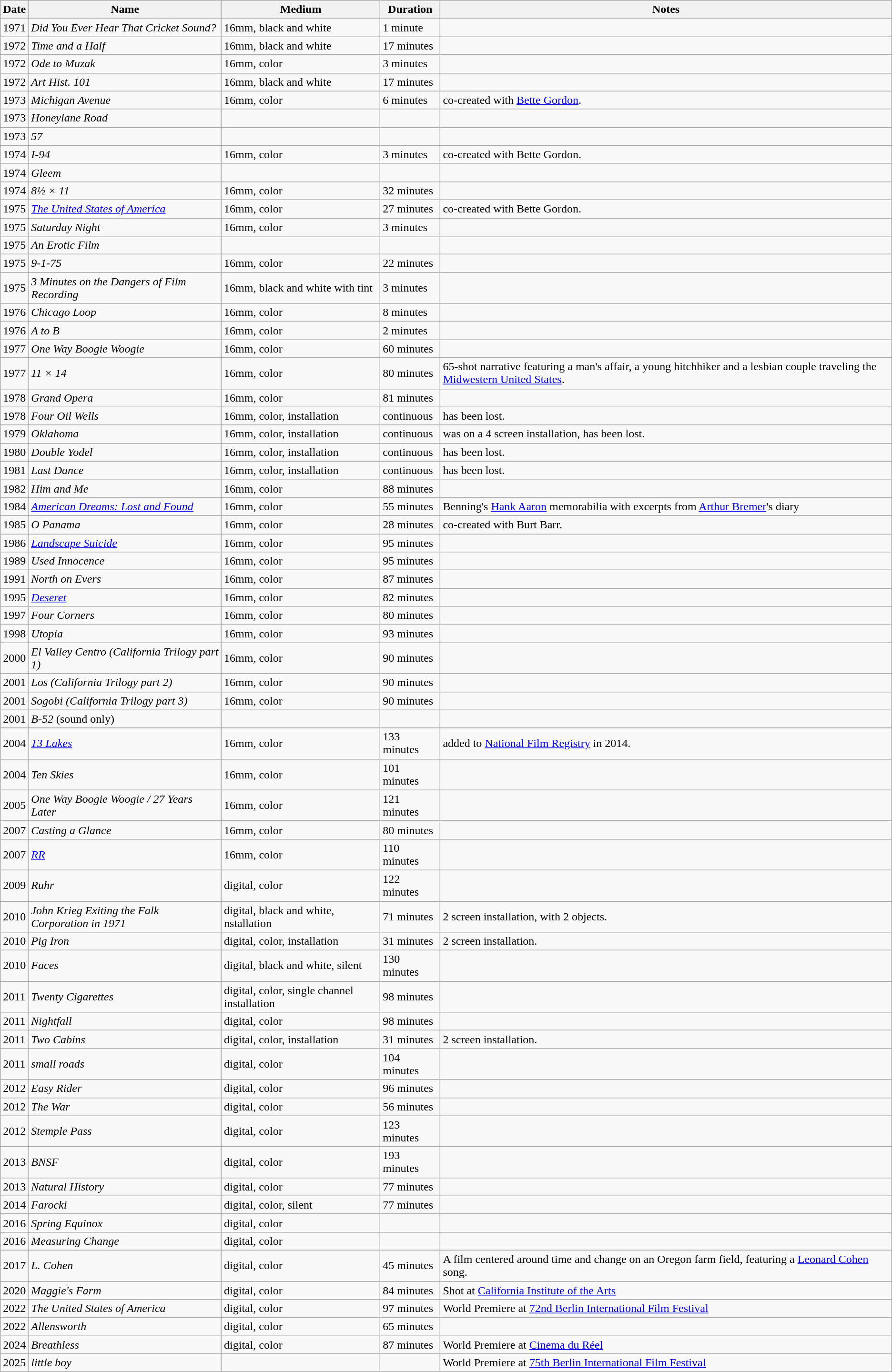<table class="wikitable sortable">
<tr>
<th>Date</th>
<th>Name</th>
<th>Medium</th>
<th>Duration</th>
<th>Notes</th>
</tr>
<tr>
<td>1971</td>
<td><em>Did You Ever Hear That Cricket Sound?</em></td>
<td>16mm, black and white</td>
<td>1 minute</td>
<td></td>
</tr>
<tr>
<td>1972</td>
<td><em>Time and a Half</em></td>
<td>16mm, black and white</td>
<td>17 minutes</td>
<td></td>
</tr>
<tr>
<td>1972</td>
<td><em>Ode to Muzak</em></td>
<td>16mm, color</td>
<td>3 minutes</td>
<td></td>
</tr>
<tr>
<td>1972</td>
<td><em>Art Hist. 101</em></td>
<td>16mm, black and white</td>
<td>17 minutes</td>
<td></td>
</tr>
<tr>
<td>1973</td>
<td><em>Michigan Avenue</em></td>
<td>16mm, color</td>
<td>6 minutes</td>
<td>co-created with <a href='#'>Bette Gordon</a>.</td>
</tr>
<tr>
<td>1973</td>
<td><em>Honeylane Road</em></td>
<td></td>
<td></td>
<td></td>
</tr>
<tr>
<td>1973</td>
<td><em>57</em></td>
<td></td>
<td></td>
<td></td>
</tr>
<tr>
<td>1974</td>
<td><em>I-94</em></td>
<td>16mm, color</td>
<td>3 minutes</td>
<td>co-created with Bette Gordon.</td>
</tr>
<tr>
<td>1974</td>
<td><em>Gleem</em></td>
<td></td>
<td></td>
<td></td>
</tr>
<tr>
<td>1974</td>
<td><em>8½ × 11</em></td>
<td>16mm, color</td>
<td>32 minutes</td>
<td></td>
</tr>
<tr>
<td>1975</td>
<td><em><a href='#'>The United States of America</a></em></td>
<td>16mm, color</td>
<td>27 minutes</td>
<td>co-created with Bette Gordon.</td>
</tr>
<tr>
<td>1975</td>
<td><em>Saturday Night</em></td>
<td>16mm, color</td>
<td>3 minutes</td>
<td></td>
</tr>
<tr>
<td>1975</td>
<td><em>An Erotic Film</em></td>
<td></td>
<td></td>
<td></td>
</tr>
<tr>
<td>1975</td>
<td><em>9-1-75</em></td>
<td>16mm, color</td>
<td>22 minutes</td>
<td></td>
</tr>
<tr>
<td>1975</td>
<td><em>3 Minutes on the Dangers of Film Recording</em></td>
<td>16mm, black and white with tint</td>
<td>3 minutes</td>
<td></td>
</tr>
<tr>
<td>1976</td>
<td><em>Chicago Loop</em></td>
<td>16mm, color</td>
<td>8 minutes</td>
<td></td>
</tr>
<tr>
<td>1976</td>
<td><em>A to B</em></td>
<td>16mm, color</td>
<td>2 minutes</td>
<td></td>
</tr>
<tr>
<td>1977</td>
<td><em>One Way Boogie Woogie</em></td>
<td>16mm, color</td>
<td>60 minutes</td>
<td></td>
</tr>
<tr>
<td>1977</td>
<td><em>11 × 14</em></td>
<td>16mm, color</td>
<td>80 minutes</td>
<td>65-shot narrative featuring a man's affair, a young hitchhiker and a lesbian couple traveling the <a href='#'>Midwestern United States</a>.</td>
</tr>
<tr>
<td>1978</td>
<td><em>Grand Opera</em></td>
<td>16mm, color</td>
<td>81 minutes</td>
<td></td>
</tr>
<tr>
<td>1978</td>
<td><em>Four Oil Wells</em></td>
<td>16mm, color, installation</td>
<td>continuous</td>
<td>has been lost.</td>
</tr>
<tr>
<td>1979</td>
<td><em>Oklahoma</em></td>
<td>16mm, color, installation</td>
<td>continuous</td>
<td>was on a 4 screen installation, has been lost.</td>
</tr>
<tr>
<td>1980</td>
<td><em>Double Yodel</em></td>
<td>16mm, color, installation</td>
<td>continuous</td>
<td>has been lost.</td>
</tr>
<tr>
<td>1981</td>
<td><em>Last Dance</em></td>
<td>16mm, color, installation</td>
<td>continuous</td>
<td>has been lost.</td>
</tr>
<tr>
<td>1982</td>
<td><em>Him and Me</em></td>
<td>16mm, color</td>
<td>88 minutes</td>
<td></td>
</tr>
<tr>
<td>1984</td>
<td><em><a href='#'>American Dreams: Lost and Found</a></em></td>
<td>16mm, color</td>
<td>55 minutes</td>
<td>Benning's <a href='#'>Hank Aaron</a> memorabilia with excerpts from <a href='#'>Arthur Bremer</a>'s diary </td>
</tr>
<tr>
<td>1985</td>
<td><em>O Panama</em></td>
<td>16mm, color</td>
<td>28 minutes</td>
<td>co-created with Burt Barr.</td>
</tr>
<tr>
<td>1986</td>
<td><em><a href='#'>Landscape Suicide</a></em></td>
<td>16mm, color</td>
<td>95 minutes</td>
<td></td>
</tr>
<tr>
<td>1989</td>
<td><em>Used Innocence</em></td>
<td>16mm, color</td>
<td>95 minutes</td>
<td></td>
</tr>
<tr>
<td>1991</td>
<td><em>North on Evers</em></td>
<td>16mm, color</td>
<td>87 minutes</td>
<td></td>
</tr>
<tr>
<td>1995</td>
<td><em><a href='#'>Deseret</a></em></td>
<td>16mm, color</td>
<td>82 minutes</td>
<td></td>
</tr>
<tr>
<td>1997</td>
<td><em>Four Corners</em></td>
<td>16mm, color</td>
<td>80 minutes</td>
<td></td>
</tr>
<tr>
<td>1998</td>
<td><em>Utopia</em></td>
<td>16mm, color</td>
<td>93 minutes</td>
<td></td>
</tr>
<tr>
<td>2000</td>
<td><em>El Valley Centro (California Trilogy part 1)</em></td>
<td>16mm, color</td>
<td>90 minutes</td>
<td></td>
</tr>
<tr>
<td>2001</td>
<td><em>Los (California Trilogy part 2)</em></td>
<td>16mm, color</td>
<td>90 minutes</td>
<td></td>
</tr>
<tr>
<td>2001</td>
<td><em>Sogobi (California Trilogy part 3)</em></td>
<td>16mm, color</td>
<td>90 minutes</td>
<td></td>
</tr>
<tr>
<td>2001</td>
<td><em>B-52</em> (sound only)</td>
<td></td>
<td></td>
<td></td>
</tr>
<tr>
<td>2004</td>
<td><em><a href='#'>13 Lakes</a></em></td>
<td>16mm, color</td>
<td>133 minutes</td>
<td>added to <a href='#'>National Film Registry</a> in 2014.</td>
</tr>
<tr>
<td>2004</td>
<td><em>Ten Skies</em></td>
<td>16mm, color</td>
<td>101 minutes</td>
<td></td>
</tr>
<tr>
<td>2005</td>
<td><em>One Way Boogie Woogie / 27 Years Later</em></td>
<td>16mm, color</td>
<td>121 minutes</td>
<td></td>
</tr>
<tr>
<td>2007</td>
<td><em>Casting a Glance</em></td>
<td>16mm, color</td>
<td>80 minutes</td>
<td></td>
</tr>
<tr>
<td>2007</td>
<td><em><a href='#'>RR</a></em></td>
<td>16mm, color</td>
<td>110 minutes</td>
<td></td>
</tr>
<tr>
<td>2009</td>
<td><em>Ruhr</em></td>
<td>digital, color</td>
<td>122 minutes</td>
<td></td>
</tr>
<tr>
<td>2010</td>
<td><em>John Krieg Exiting the Falk Corporation in 1971</em></td>
<td>digital, black and white, nstallation</td>
<td>71 minutes</td>
<td>2 screen installation, with 2 objects.</td>
</tr>
<tr>
<td>2010</td>
<td><em>Pig Iron</em></td>
<td>digital, color, installation</td>
<td>31 minutes</td>
<td>2 screen installation.</td>
</tr>
<tr>
<td>2010</td>
<td><em>Faces</em></td>
<td>digital, black and white, silent</td>
<td>130 minutes</td>
<td></td>
</tr>
<tr>
<td>2011</td>
<td><em>Twenty Cigarettes</em></td>
<td>digital, color, single channel installation</td>
<td>98 minutes</td>
<td></td>
</tr>
<tr>
<td>2011</td>
<td><em>Nightfall</em></td>
<td>digital, color</td>
<td>98 minutes</td>
<td></td>
</tr>
<tr>
<td>2011</td>
<td><em>Two Cabins</em></td>
<td>digital, color, installation</td>
<td>31 minutes</td>
<td>2 screen installation.</td>
</tr>
<tr>
<td>2011</td>
<td><em>small roads</em></td>
<td>digital, color</td>
<td>104 minutes</td>
<td></td>
</tr>
<tr>
<td>2012</td>
<td><em>Easy Rider</em></td>
<td>digital, color</td>
<td>96 minutes</td>
<td></td>
</tr>
<tr>
<td>2012</td>
<td><em>The War</em></td>
<td>digital, color</td>
<td>56 minutes</td>
<td></td>
</tr>
<tr>
<td>2012</td>
<td><em>Stemple Pass</em></td>
<td>digital, color</td>
<td>123 minutes</td>
<td></td>
</tr>
<tr>
<td>2013</td>
<td><em>BNSF</em></td>
<td>digital, color</td>
<td>193 minutes</td>
<td></td>
</tr>
<tr>
<td>2013</td>
<td><em>Natural History</em></td>
<td>digital, color</td>
<td>77 minutes</td>
<td></td>
</tr>
<tr>
<td>2014</td>
<td><em>Farocki</em></td>
<td>digital, color, silent</td>
<td>77 minutes</td>
<td></td>
</tr>
<tr>
<td>2016</td>
<td><em>Spring Equinox</em></td>
<td>digital, color</td>
<td></td>
<td></td>
</tr>
<tr>
<td>2016</td>
<td><em>Measuring Change</em></td>
<td>digital, color</td>
<td></td>
<td></td>
</tr>
<tr>
<td>2017</td>
<td><em>L. Cohen</em></td>
<td>digital, color</td>
<td>45 minutes</td>
<td>A film centered around time and change on an Oregon farm field, featuring a <a href='#'>Leonard Cohen</a> song.</td>
</tr>
<tr>
<td>2020</td>
<td><em>Maggie's Farm</em></td>
<td>digital, color</td>
<td>84 minutes</td>
<td>Shot at <a href='#'>California Institute of the Arts</a></td>
</tr>
<tr>
<td>2022</td>
<td><em>The United States of America</em></td>
<td>digital, color</td>
<td>97 minutes</td>
<td>World Premiere at <a href='#'>72nd Berlin International Film Festival</a></td>
</tr>
<tr>
<td>2022</td>
<td><em>Allensworth</em></td>
<td>digital, color</td>
<td>65 minutes</td>
<td></td>
</tr>
<tr>
<td>2024</td>
<td><em>Breathless</em></td>
<td>digital, color</td>
<td>87 minutes</td>
<td>World Premiere at <a href='#'>Cinema du Réel</a></td>
</tr>
<tr>
<td>2025</td>
<td><em>little boy</em></td>
<td></td>
<td></td>
<td>World Premiere at <a href='#'>75th Berlin International Film Festival</a></td>
</tr>
</table>
